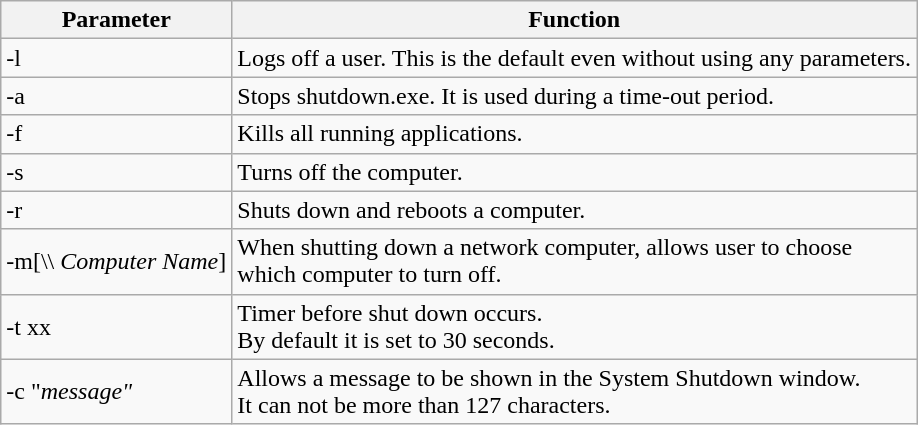<table class="wikitable">
<tr>
<th>Parameter</th>
<th>Function</th>
</tr>
<tr>
<td>-l</td>
<td>Logs off a user. This is the default even without using any parameters.</td>
</tr>
<tr>
<td>-a</td>
<td>Stops shutdown.exe. It is used during a time-out period.</td>
</tr>
<tr>
<td>-f</td>
<td>Kills all running applications.</td>
</tr>
<tr>
<td>-s</td>
<td>Turns off the computer.</td>
</tr>
<tr>
<td><span>-r</span></td>
<td>Shuts down and reboots a computer.</td>
</tr>
<tr>
<td>-m[\\ <em>Computer Name</em>]</td>
<td>When shutting down a network computer, allows user to choose<br>which computer to turn off.</td>
</tr>
<tr>
<td>-t xx</td>
<td>Timer before shut down occurs.<br>By default it is set to 30 seconds.</td>
</tr>
<tr>
<td>-c "<em>message"</em></td>
<td>Allows a message to be shown in the System Shutdown window.<br>It can not be more than 127 characters.</td>
</tr>
</table>
